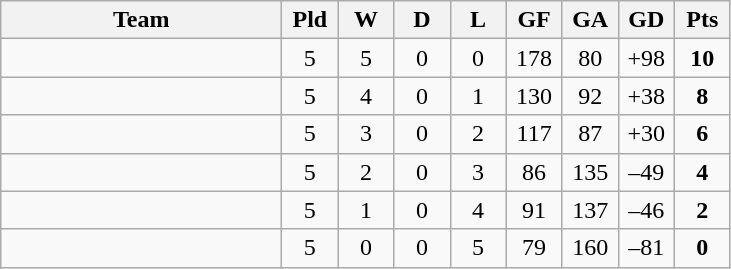<table class="wikitable" style="text-align: center;">
<tr>
<th width="180">Team</th>
<th width="30">Pld</th>
<th width="30">W</th>
<th width="30">D</th>
<th width="30">L</th>
<th width="30">GF</th>
<th width="30">GA</th>
<th width="30">GD</th>
<th width="30">Pts</th>
</tr>
<tr>
<td align="left"></td>
<td>5</td>
<td>5</td>
<td>0</td>
<td>0</td>
<td>178</td>
<td>80</td>
<td>+98</td>
<td><strong>10</strong></td>
</tr>
<tr>
<td align="left"></td>
<td>5</td>
<td>4</td>
<td>0</td>
<td>1</td>
<td>130</td>
<td>92</td>
<td>+38</td>
<td><strong>8</strong></td>
</tr>
<tr>
<td align="left"></td>
<td>5</td>
<td>3</td>
<td>0</td>
<td>2</td>
<td>117</td>
<td>87</td>
<td>+30</td>
<td><strong>6</strong></td>
</tr>
<tr>
<td align="left"></td>
<td>5</td>
<td>2</td>
<td>0</td>
<td>3</td>
<td>86</td>
<td>135</td>
<td>–49</td>
<td><strong>4</strong></td>
</tr>
<tr>
<td align="left"></td>
<td>5</td>
<td>1</td>
<td>0</td>
<td>4</td>
<td>91</td>
<td>137</td>
<td>–46</td>
<td><strong>2</strong></td>
</tr>
<tr>
<td align="left"></td>
<td>5</td>
<td>0</td>
<td>0</td>
<td>5</td>
<td>79</td>
<td>160</td>
<td>–81</td>
<td><strong>0</strong></td>
</tr>
</table>
